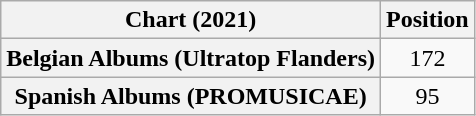<table class="wikitable sortable plainrowheaders" style="text-align:center">
<tr>
<th scope="col">Chart (2021)</th>
<th scope="col">Position</th>
</tr>
<tr>
<th scope="row">Belgian Albums (Ultratop Flanders)</th>
<td>172</td>
</tr>
<tr>
<th scope="row">Spanish Albums (PROMUSICAE)</th>
<td>95</td>
</tr>
</table>
